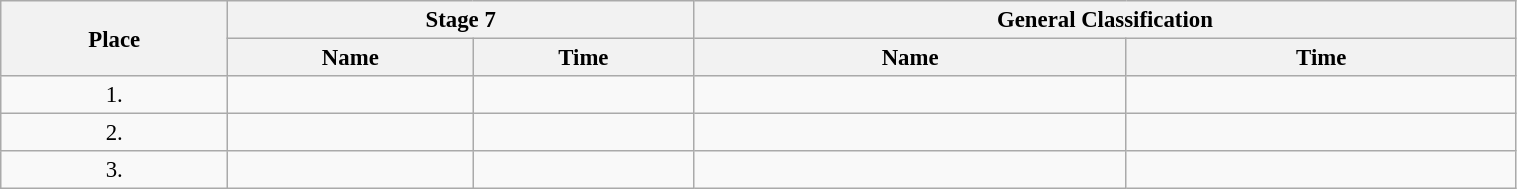<table class=wikitable style="font-size:95%" width="80%">
<tr>
<th rowspan="2">Place</th>
<th colspan="2">Stage 7</th>
<th colspan="2">General Classification</th>
</tr>
<tr>
<th>Name</th>
<th>Time</th>
<th>Name</th>
<th>Time</th>
</tr>
<tr>
<td align="center">1.</td>
<td></td>
<td></td>
<td></td>
<td></td>
</tr>
<tr>
<td align="center">2.</td>
<td></td>
<td></td>
<td></td>
<td></td>
</tr>
<tr>
<td align="center">3.</td>
<td></td>
<td></td>
<td></td>
<td></td>
</tr>
</table>
